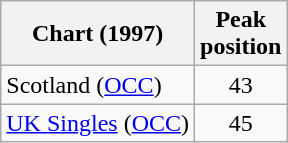<table class="wikitable sortable">
<tr>
<th>Chart (1997)</th>
<th>Peak<br>position</th>
</tr>
<tr>
<td>Scotland (<a href='#'>OCC</a>)</td>
<td align="center">43</td>
</tr>
<tr>
<td><a href='#'>UK Singles</a> (<a href='#'>OCC</a>)</td>
<td align="center">45</td>
</tr>
</table>
